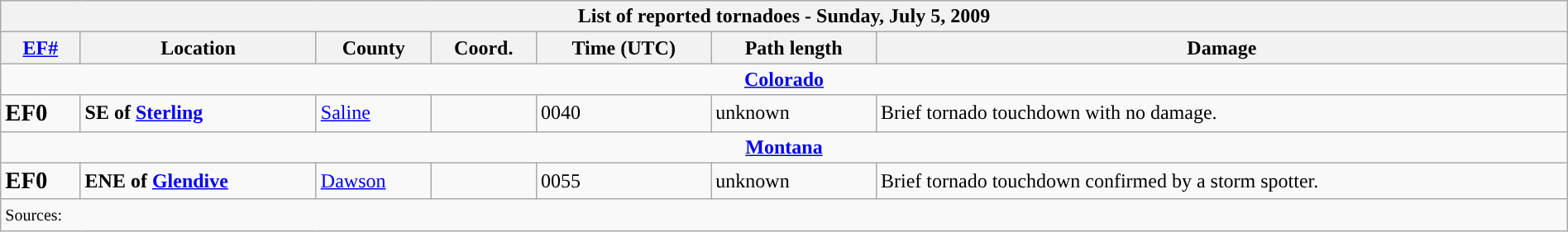<table class="wikitable collapsible" style="width:100%;">
<tr>
<th colspan="7">List of reported tornadoes - Sunday, July 5, 2009</th>
</tr>
<tr>
<th><a href='#'>EF#</a></th>
<th>Location</th>
<th>County</th>
<th>Coord.</th>
<th>Time (UTC)</th>
<th>Path length</th>
<th>Damage</th>
</tr>
<tr>
<td colspan="7" style="text-align:center;"><strong><a href='#'>Colorado</a></strong></td>
</tr>
<tr>
<td><big><strong>EF0</strong></big></td>
<td><strong>SE of <a href='#'>Sterling</a></strong></td>
<td><a href='#'>Saline</a></td>
<td></td>
<td>0040</td>
<td>unknown</td>
<td>Brief tornado touchdown with no damage.</td>
</tr>
<tr>
<td colspan="7" style="text-align:center;"><strong><a href='#'>Montana</a></strong></td>
</tr>
<tr>
<td><big><strong>EF0</strong></big></td>
<td><strong>ENE of <a href='#'>Glendive</a></strong></td>
<td><a href='#'>Dawson</a></td>
<td></td>
<td>0055</td>
<td>unknown</td>
<td>Brief tornado touchdown confirmed by a storm spotter.</td>
</tr>
<tr>
<td colspan="7"><small>Sources: </small></td>
</tr>
</table>
